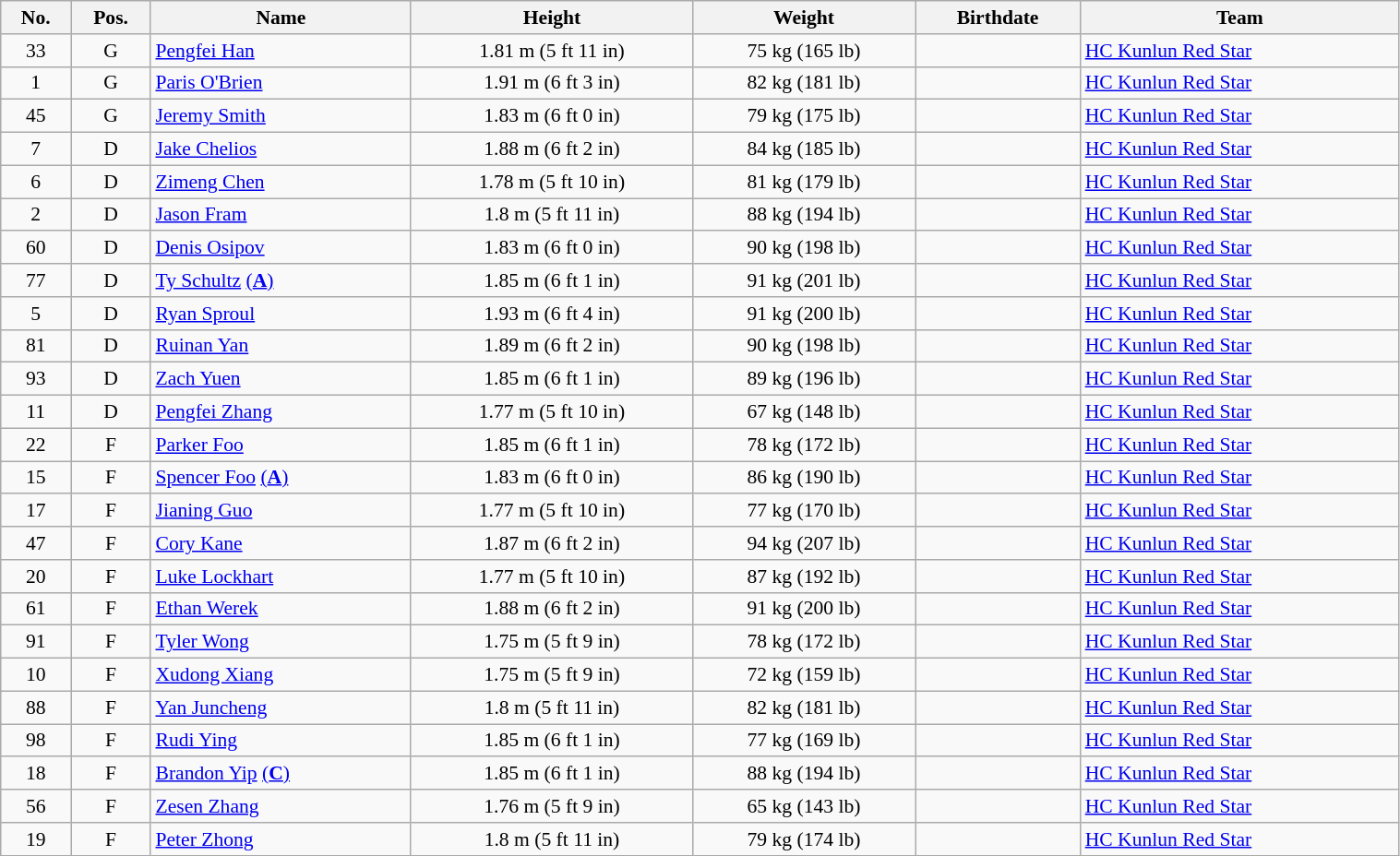<table class="wikitable sortable" width="80%" style="font-size: 90%; text-align: center;">
<tr>
<th>No.</th>
<th>Pos.</th>
<th>Name</th>
<th>Height</th>
<th>Weight</th>
<th>Birthdate</th>
<th>Team</th>
</tr>
<tr>
<td>33</td>
<td>G</td>
<td align=left><a href='#'>Pengfei Han</a></td>
<td>1.81 m (5 ft 11 in)</td>
<td>75 kg (165 lb)</td>
<td align=right></td>
<td align=left> <a href='#'>HC Kunlun Red Star</a></td>
</tr>
<tr>
<td>1</td>
<td>G</td>
<td align=left><a href='#'>Paris O'Brien</a></td>
<td>1.91 m (6 ft 3 in)</td>
<td>82 kg (181 lb)</td>
<td align=right></td>
<td align=left> <a href='#'>HC Kunlun Red Star</a></td>
</tr>
<tr>
<td>45</td>
<td>G</td>
<td align=left><a href='#'>Jeremy Smith</a></td>
<td>1.83 m (6 ft 0 in)</td>
<td>79 kg (175 lb)</td>
<td align=right></td>
<td align=left> <a href='#'>HC Kunlun Red Star</a></td>
</tr>
<tr>
<td>7</td>
<td>D</td>
<td align=left><a href='#'>Jake Chelios</a></td>
<td>1.88 m (6 ft 2 in)</td>
<td>84 kg (185 lb)</td>
<td align=right></td>
<td align=left> <a href='#'>HC Kunlun Red Star</a></td>
</tr>
<tr>
<td>6</td>
<td>D</td>
<td align=left><a href='#'>Zimeng Chen</a></td>
<td>1.78 m (5 ft 10 in)</td>
<td>81 kg (179 lb)</td>
<td align=right></td>
<td align=left> <a href='#'>HC Kunlun Red Star</a></td>
</tr>
<tr>
<td>2</td>
<td>D</td>
<td align=left><a href='#'>Jason Fram</a></td>
<td>1.8 m (5 ft 11 in)</td>
<td>88 kg (194 lb)</td>
<td align=right></td>
<td align=left> <a href='#'>HC Kunlun Red Star</a></td>
</tr>
<tr>
<td>60</td>
<td>D</td>
<td align=left><a href='#'>Denis Osipov</a></td>
<td>1.83 m (6 ft 0 in)</td>
<td>90 kg (198 lb)</td>
<td align=right></td>
<td align=left> <a href='#'>HC Kunlun Red Star</a></td>
</tr>
<tr>
<td>77</td>
<td>D</td>
<td align=left><a href='#'>Ty Schultz</a> <a href='#'>(<strong>A</strong>)</a></td>
<td>1.85 m (6 ft 1 in)</td>
<td>91 kg (201 lb)</td>
<td align=right></td>
<td align=left> <a href='#'>HC Kunlun Red Star</a></td>
</tr>
<tr>
<td>5</td>
<td>D</td>
<td align=left><a href='#'>Ryan Sproul</a></td>
<td>1.93 m (6 ft 4 in)</td>
<td>91 kg (200 lb)</td>
<td align=right></td>
<td align=left> <a href='#'>HC Kunlun Red Star</a></td>
</tr>
<tr>
<td>81</td>
<td>D</td>
<td align=left><a href='#'>Ruinan Yan</a></td>
<td>1.89 m (6 ft 2 in)</td>
<td>90 kg (198 lb)</td>
<td align=right></td>
<td align=left> <a href='#'>HC Kunlun Red Star</a></td>
</tr>
<tr>
<td>93</td>
<td>D</td>
<td align=left><a href='#'>Zach Yuen</a></td>
<td>1.85 m (6 ft 1 in)</td>
<td>89 kg (196 lb)</td>
<td align=right></td>
<td align=left> <a href='#'>HC Kunlun Red Star</a></td>
</tr>
<tr>
<td>11</td>
<td>D</td>
<td align=left><a href='#'>Pengfei Zhang</a></td>
<td>1.77 m (5 ft 10 in)</td>
<td>67 kg (148 lb)</td>
<td align=right></td>
<td align=left> <a href='#'>HC Kunlun Red Star</a></td>
</tr>
<tr>
<td>22</td>
<td>F</td>
<td align=left><a href='#'>Parker Foo</a></td>
<td>1.85 m (6 ft 1 in)</td>
<td>78 kg (172 lb)</td>
<td align=right></td>
<td align=left> <a href='#'>HC Kunlun Red Star</a></td>
</tr>
<tr>
<td>15</td>
<td>F</td>
<td align=left><a href='#'>Spencer Foo</a> <a href='#'>(<strong>A</strong>)</a></td>
<td>1.83 m (6 ft 0 in)</td>
<td>86 kg (190 lb)</td>
<td align=right></td>
<td align=left> <a href='#'>HC Kunlun Red Star</a></td>
</tr>
<tr>
<td>17</td>
<td>F</td>
<td align=left><a href='#'>Jianing Guo</a></td>
<td>1.77 m (5 ft 10 in)</td>
<td>77 kg (170 lb)</td>
<td align=right></td>
<td align=left> <a href='#'>HC Kunlun Red Star</a></td>
</tr>
<tr>
<td>47</td>
<td>F</td>
<td align=left><a href='#'>Cory Kane</a></td>
<td>1.87 m (6 ft 2 in)</td>
<td>94 kg (207 lb)</td>
<td align=right></td>
<td align=left> <a href='#'>HC Kunlun Red Star</a></td>
</tr>
<tr>
<td>20</td>
<td>F</td>
<td align=left><a href='#'>Luke Lockhart</a></td>
<td>1.77 m (5 ft 10 in)</td>
<td>87 kg (192 lb)</td>
<td align=right></td>
<td align=left> <a href='#'>HC Kunlun Red Star</a></td>
</tr>
<tr>
<td>61</td>
<td>F</td>
<td align=left><a href='#'>Ethan Werek</a></td>
<td>1.88 m (6 ft 2 in)</td>
<td>91 kg (200 lb)</td>
<td align=right></td>
<td align=left> <a href='#'>HC Kunlun Red Star</a></td>
</tr>
<tr>
<td>91</td>
<td>F</td>
<td align=left><a href='#'>Tyler Wong</a></td>
<td>1.75 m (5 ft 9 in)</td>
<td>78 kg (172 lb)</td>
<td align=right></td>
<td align=left> <a href='#'>HC Kunlun Red Star</a></td>
</tr>
<tr>
<td>10</td>
<td>F</td>
<td align=left><a href='#'>Xudong Xiang</a></td>
<td>1.75 m (5 ft 9 in)</td>
<td>72 kg (159 lb)</td>
<td align=right></td>
<td align=left> <a href='#'>HC Kunlun Red Star</a></td>
</tr>
<tr>
<td>88</td>
<td>F</td>
<td align=left><a href='#'>Yan Juncheng</a></td>
<td>1.8 m (5 ft 11 in)</td>
<td>82 kg (181 lb)</td>
<td align=right></td>
<td align=left> <a href='#'>HC Kunlun Red Star</a></td>
</tr>
<tr>
<td>98</td>
<td>F</td>
<td align=left><a href='#'>Rudi Ying</a></td>
<td>1.85 m (6 ft 1 in)</td>
<td>77 kg (169 lb)</td>
<td align=right></td>
<td align=left> <a href='#'>HC Kunlun Red Star</a></td>
</tr>
<tr>
<td>18</td>
<td>F</td>
<td align=left><a href='#'>Brandon Yip</a> <a href='#'>(<strong>C</strong>)</a></td>
<td>1.85 m (6 ft 1 in)</td>
<td>88 kg (194 lb)</td>
<td align=right></td>
<td align=left> <a href='#'>HC Kunlun Red Star</a></td>
</tr>
<tr>
<td>56</td>
<td>F</td>
<td align=left><a href='#'>Zesen Zhang</a></td>
<td>1.76 m (5 ft 9 in)</td>
<td>65 kg (143 lb)</td>
<td align=right></td>
<td align=left> <a href='#'>HC Kunlun Red Star</a></td>
</tr>
<tr>
<td>19</td>
<td>F</td>
<td align=left><a href='#'>Peter Zhong</a></td>
<td>1.8 m (5 ft 11 in)</td>
<td>79 kg (174 lb)</td>
<td align=right></td>
<td align=left> <a href='#'>HC Kunlun Red Star</a></td>
</tr>
</table>
